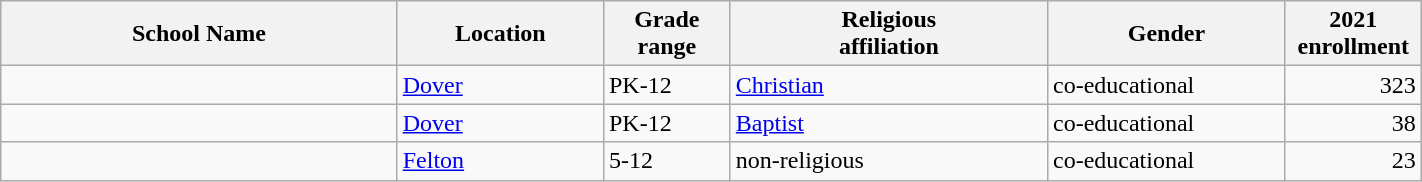<table class="wikitable sortable" style="width:75%;">
<tr>
<th width=25%>School Name</th>
<th width=13%>Location</th>
<th width=8%>Grade<br>range</th>
<th width=20%>Religious<br>affiliation</th>
<th width=15%>Gender</th>
<th width=8%>2021<br>enrollment</th>
</tr>
<tr>
<td></td>
<td><a href='#'>Dover</a></td>
<td>PK-12</td>
<td><a href='#'>Christian</a></td>
<td>co-educational</td>
<td align="right">323</td>
</tr>
<tr>
<td></td>
<td><a href='#'>Dover</a></td>
<td>PK-12</td>
<td><a href='#'>Baptist</a></td>
<td>co-educational</td>
<td align="right">38</td>
</tr>
<tr>
<td></td>
<td><a href='#'>Felton</a></td>
<td>5-12</td>
<td>non-religious</td>
<td>co-educational</td>
<td align="right">23</td>
</tr>
</table>
